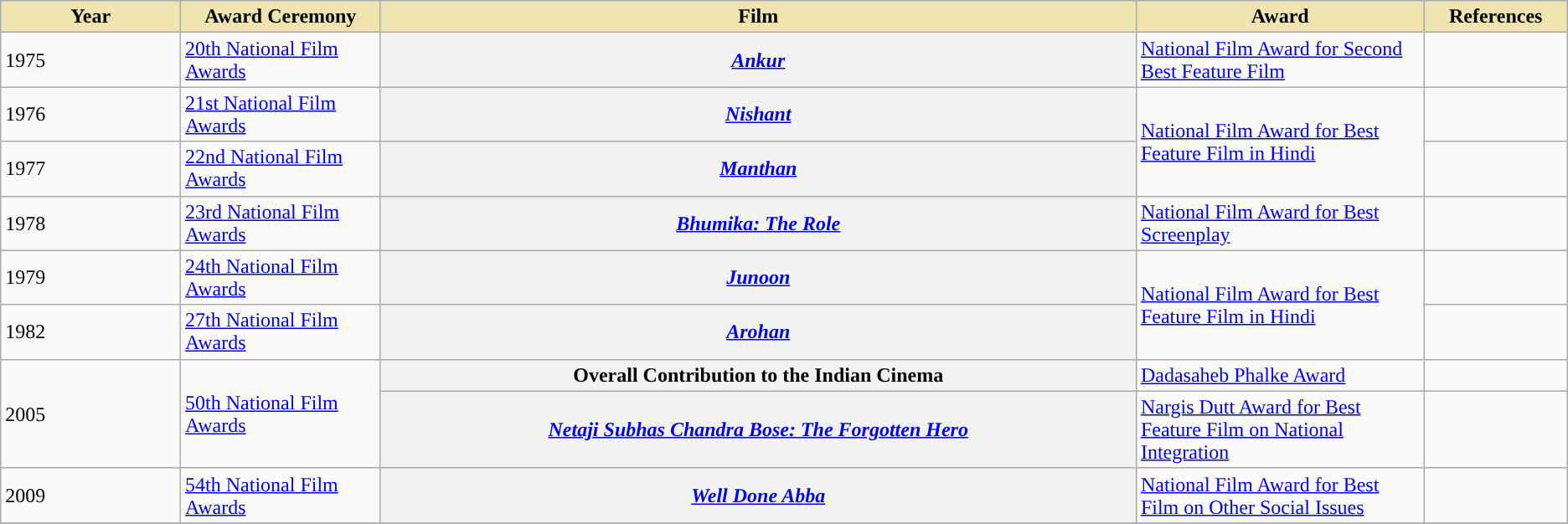<table class="wikitable sortable">
<tr>
<th scope="col" style="background-color:#EFE4B0;width:5%">Year</th>
<th scope="col" style="background-color:#EFE4B0;width:5%" class="unsortable">Award Ceremony</th>
<th scope="col" style="background-color:#EFE4B0;width:21%">Film</th>
<th scope="col" style="background-color:#EFE4B0;width:8%">Award</th>
<th scope="col" style="background-color:#EFE4B0;width:2%">References</th>
</tr>
<tr>
<td align="centre">1975</td>
<td><a href='#'>20th National Film Awards</a></td>
<th scope="row"><a href='#'><em>Ankur</em></a></th>
<td><a href='#'>National Film Award for Second Best Feature Film</a></td>
<td></td>
</tr>
<tr>
<td align="centre">1976</td>
<td><a href='#'>21st National Film Awards</a></td>
<th scope="row"><a href='#'><em>Nishant</em></a></th>
<td rowspan="2"><a href='#'>National Film Award for Best Feature Film in Hindi</a></td>
<td></td>
</tr>
<tr>
<td align="centre">1977</td>
<td><a href='#'>22nd National Film Awards</a></td>
<th scope="row"><em><a href='#'>Manthan</a></em></th>
<td></td>
</tr>
<tr>
<td align="centre">1978</td>
<td><a href='#'>23rd National Film Awards</a></td>
<th scope="row"><em><a href='#'>Bhumika: The Role</a></em></th>
<td><a href='#'>National Film Award for Best Screenplay</a></td>
<td></td>
</tr>
<tr>
<td align="centre">1979</td>
<td><a href='#'>24th National Film Awards</a></td>
<th scope="row"><a href='#'><em>Junoon</em></a></th>
<td rowspan="2"><a href='#'>National Film Award for Best Feature Film in Hindi</a></td>
<td></td>
</tr>
<tr>
<td align="centre">1982</td>
<td><a href='#'>27th National Film Awards</a></td>
<th scope="row"><a href='#'><em>Arohan</em></a></th>
<td></td>
</tr>
<tr>
<td rowspan="2" align="centre">2005</td>
<td rowspan="2"><a href='#'>50th National Film Awards</a></td>
<th scope="row">Overall Contribution to the Indian Cinema</th>
<td><a href='#'>Dadasaheb Phalke Award</a></td>
<td></td>
</tr>
<tr>
<th scope="row"><em><a href='#'>Netaji Subhas Chandra Bose: The Forgotten Hero</a></em></th>
<td><a href='#'>Nargis Dutt Award for Best Feature Film on National Integration</a></td>
<td></td>
</tr>
<tr>
<td align="centre">2009</td>
<td><a href='#'>54th National Film Awards</a></td>
<th scope="row"><em><a href='#'>Well Done Abba</a></em></th>
<td><a href='#'>National Film Award for Best Film on Other Social Issues</a></td>
<td></td>
</tr>
<tr>
</tr>
</table>
